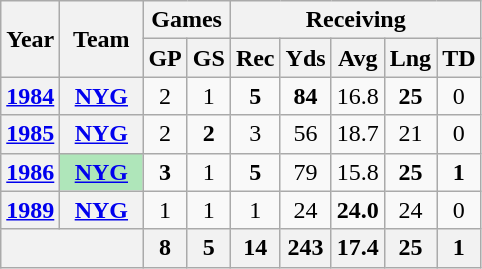<table class="wikitable" style="text-align:center">
<tr>
<th rowspan="2">Year</th>
<th rowspan="2">Team</th>
<th colspan="2">Games</th>
<th colspan="5">Receiving</th>
</tr>
<tr>
<th>GP</th>
<th>GS</th>
<th>Rec</th>
<th>Yds</th>
<th>Avg</th>
<th>Lng</th>
<th>TD</th>
</tr>
<tr>
<th><a href='#'>1984</a></th>
<th><a href='#'>NYG</a></th>
<td>2</td>
<td>1</td>
<td><strong>5</strong></td>
<td><strong>84</strong></td>
<td>16.8</td>
<td><strong>25</strong></td>
<td>0</td>
</tr>
<tr>
<th><a href='#'>1985</a></th>
<th><a href='#'>NYG</a></th>
<td>2</td>
<td><strong>2</strong></td>
<td>3</td>
<td>56</td>
<td>18.7</td>
<td>21</td>
<td>0</td>
</tr>
<tr>
<th><a href='#'>1986</a></th>
<th style="background:#afe6ba; width:3em;"><a href='#'>NYG</a></th>
<td><strong>3</strong></td>
<td>1</td>
<td><strong>5</strong></td>
<td>79</td>
<td>15.8</td>
<td><strong>25</strong></td>
<td><strong>1</strong></td>
</tr>
<tr>
<th><a href='#'>1989</a></th>
<th><a href='#'>NYG</a></th>
<td>1</td>
<td>1</td>
<td>1</td>
<td>24</td>
<td><strong>24.0</strong></td>
<td>24</td>
<td>0</td>
</tr>
<tr>
<th colspan="2"></th>
<th>8</th>
<th>5</th>
<th>14</th>
<th>243</th>
<th>17.4</th>
<th>25</th>
<th>1</th>
</tr>
</table>
